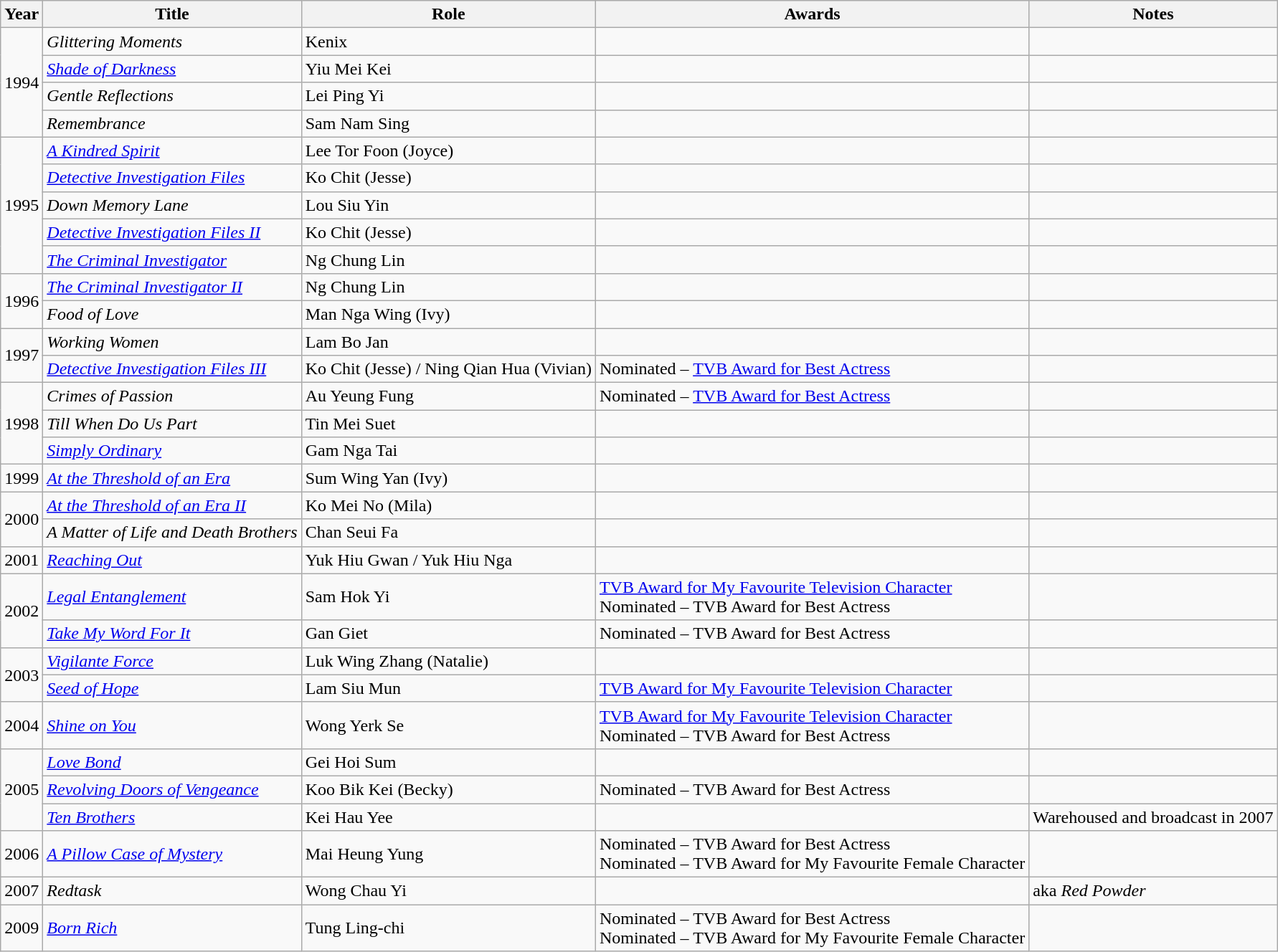<table class= "wikitable sortable">
<tr>
<th>Year</th>
<th>Title</th>
<th>Role</th>
<th>Awards</th>
<th>Notes</th>
</tr>
<tr>
<td rowspan="4">1994</td>
<td><em>Glittering Moments</em></td>
<td>Kenix</td>
<td></td>
<td></td>
</tr>
<tr>
<td><em><a href='#'>Shade of Darkness</a></em></td>
<td>Yiu Mei Kei</td>
<td></td>
<td></td>
</tr>
<tr>
<td><em>Gentle Reflections</em></td>
<td>Lei Ping Yi</td>
<td></td>
<td></td>
</tr>
<tr>
<td><em>Remembrance</em></td>
<td>Sam Nam Sing</td>
<td></td>
<td></td>
</tr>
<tr>
<td rowspan="5">1995</td>
<td><em><a href='#'>A Kindred Spirit</a></em></td>
<td>Lee Tor Foon (Joyce)</td>
<td></td>
<td></td>
</tr>
<tr>
<td><em><a href='#'>Detective Investigation Files</a></em></td>
<td>Ko Chit (Jesse)</td>
<td></td>
<td></td>
</tr>
<tr>
<td><em>Down Memory Lane</em></td>
<td>Lou Siu Yin</td>
<td></td>
<td></td>
</tr>
<tr>
<td><em><a href='#'>Detective Investigation Files II</a></em></td>
<td>Ko Chit (Jesse)</td>
<td></td>
<td></td>
</tr>
<tr>
<td><em><a href='#'>The Criminal Investigator</a></em></td>
<td>Ng Chung Lin</td>
<td></td>
<td></td>
</tr>
<tr>
<td rowspan="2">1996</td>
<td><em><a href='#'>The Criminal Investigator II</a></em></td>
<td>Ng Chung Lin</td>
<td></td>
<td></td>
</tr>
<tr>
<td><em>Food of Love</em></td>
<td>Man Nga Wing (Ivy)</td>
<td></td>
<td></td>
</tr>
<tr>
<td rowspan="2">1997</td>
<td><em>Working Women</em></td>
<td>Lam Bo Jan</td>
<td></td>
<td></td>
</tr>
<tr>
<td><em><a href='#'>Detective Investigation Files III</a></em></td>
<td>Ko Chit (Jesse) / Ning Qian Hua (Vivian)</td>
<td>Nominated – <a href='#'>TVB Award for Best Actress</a></td>
<td></td>
</tr>
<tr>
<td rowspan="3">1998</td>
<td><em>Crimes of Passion</em></td>
<td>Au Yeung Fung</td>
<td>Nominated – <a href='#'>TVB Award for Best Actress</a></td>
<td></td>
</tr>
<tr>
<td><em>Till When Do Us Part</em></td>
<td>Tin Mei Suet</td>
<td></td>
<td></td>
</tr>
<tr>
<td><em><a href='#'>Simply Ordinary</a></em></td>
<td>Gam Nga Tai</td>
<td></td>
<td></td>
</tr>
<tr>
<td>1999</td>
<td><em><a href='#'>At the Threshold of an Era</a></em></td>
<td>Sum Wing Yan (Ivy)</td>
<td></td>
<td></td>
</tr>
<tr>
<td rowspan="2">2000</td>
<td><em><a href='#'>At the Threshold of an Era II</a></em></td>
<td>Ko Mei No (Mila)</td>
<td></td>
<td></td>
</tr>
<tr>
<td><em>A Matter of Life and Death Brothers</em></td>
<td>Chan Seui Fa</td>
<td></td>
<td></td>
</tr>
<tr>
<td rowspan="1">2001</td>
<td><em><a href='#'>Reaching Out</a></em></td>
<td>Yuk Hiu Gwan / Yuk Hiu Nga</td>
<td></td>
<td></td>
</tr>
<tr>
<td rowspan="2">2002</td>
<td><em><a href='#'>Legal Entanglement</a></em></td>
<td>Sam Hok Yi</td>
<td><a href='#'>TVB Award for My Favourite Television Character</a> <br> Nominated – TVB Award for Best Actress</td>
<td></td>
</tr>
<tr>
<td><em><a href='#'>Take My Word For It</a></em></td>
<td>Gan Giet</td>
<td>Nominated – TVB Award for Best Actress</td>
<td></td>
</tr>
<tr>
<td rowspan="2">2003</td>
<td><em><a href='#'>Vigilante Force</a></em></td>
<td>Luk Wing Zhang (Natalie)</td>
<td></td>
<td></td>
</tr>
<tr>
<td><em><a href='#'>Seed of Hope</a></em></td>
<td>Lam Siu Mun</td>
<td><a href='#'>TVB Award for My Favourite Television Character</a></td>
<td></td>
</tr>
<tr>
<td rowspan="1">2004</td>
<td><em><a href='#'>Shine on You</a></em></td>
<td>Wong Yerk Se</td>
<td><a href='#'>TVB Award for My Favourite Television Character</a> <br> Nominated – TVB Award for Best Actress</td>
<td></td>
</tr>
<tr>
<td rowspan="3">2005</td>
<td><em><a href='#'>Love Bond</a></em></td>
<td>Gei Hoi Sum</td>
<td></td>
<td></td>
</tr>
<tr>
<td><em><a href='#'>Revolving Doors of Vengeance</a></em></td>
<td>Koo Bik Kei (Becky)</td>
<td>Nominated – TVB Award for Best Actress</td>
<td></td>
</tr>
<tr>
<td><em><a href='#'>Ten Brothers</a></em></td>
<td>Kei Hau Yee</td>
<td></td>
<td>Warehoused and broadcast in 2007</td>
</tr>
<tr>
<td>2006</td>
<td><em><a href='#'>A Pillow Case of Mystery</a></em></td>
<td>Mai Heung Yung</td>
<td>Nominated – TVB Award for Best Actress <br> Nominated – TVB Award for My Favourite Female Character</td>
<td></td>
</tr>
<tr>
<td>2007</td>
<td><em>Redtask</em></td>
<td>Wong Chau Yi</td>
<td></td>
<td>aka <em>Red Powder</em></td>
</tr>
<tr>
<td>2009</td>
<td><em><a href='#'>Born Rich</a></em></td>
<td>Tung Ling-chi</td>
<td>Nominated – TVB Award for Best Actress <br> Nominated – TVB Award for My Favourite Female Character</td>
<td></td>
</tr>
</table>
